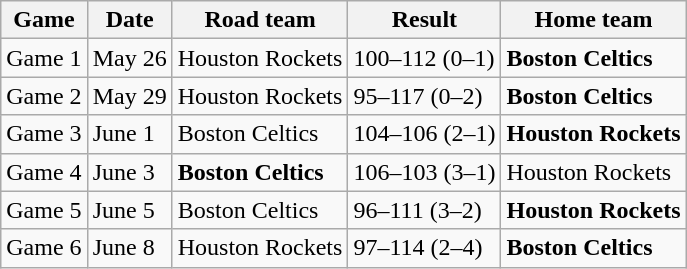<table class="wikitable">
<tr>
<th>Game</th>
<th>Date</th>
<th>Road team</th>
<th>Result</th>
<th>Home team</th>
</tr>
<tr>
<td>Game 1</td>
<td>May 26</td>
<td>Houston Rockets</td>
<td>100–112 (0–1)</td>
<td><strong>Boston Celtics</strong></td>
</tr>
<tr>
<td>Game 2</td>
<td>May 29</td>
<td>Houston Rockets</td>
<td>95–117 (0–2)</td>
<td><strong>Boston Celtics</strong></td>
</tr>
<tr>
<td>Game 3</td>
<td>June 1</td>
<td>Boston Celtics</td>
<td>104–106 (2–1)</td>
<td><strong>Houston Rockets</strong></td>
</tr>
<tr>
<td>Game 4</td>
<td>June 3</td>
<td><strong>Boston Celtics</strong></td>
<td>106–103 (3–1)</td>
<td>Houston Rockets</td>
</tr>
<tr>
<td>Game 5</td>
<td>June 5</td>
<td>Boston Celtics</td>
<td>96–111 (3–2)</td>
<td><strong>Houston Rockets</strong></td>
</tr>
<tr>
<td>Game 6</td>
<td>June 8</td>
<td>Houston Rockets</td>
<td>97–114 (2–4)</td>
<td><strong>Boston Celtics</strong></td>
</tr>
</table>
